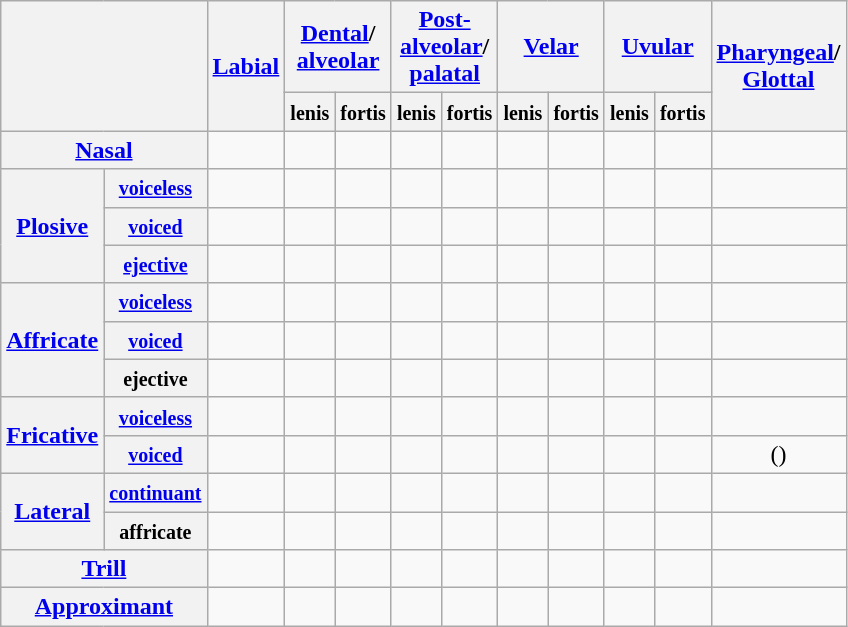<table class="wikitable" style="text-align: center;">
<tr>
<th colspan="2" rowspan="2"></th>
<th rowspan="2"><a href='#'>Labial</a></th>
<th colspan="2"><a href='#'>Dental</a>/<br><a href='#'>alveolar</a></th>
<th colspan="2"><a href='#'>Post-<br>alveolar</a>/<br><a href='#'>palatal</a></th>
<th colspan="2"><a href='#'>Velar</a></th>
<th colspan="2"><a href='#'>Uvular</a></th>
<th rowspan="2"><a href='#'>Pharyngeal</a>/<br><a href='#'>Glottal</a></th>
</tr>
<tr>
<th><small>lenis</small></th>
<th><small>fortis</small></th>
<th><small>lenis</small></th>
<th><small>fortis</small></th>
<th><small>lenis</small></th>
<th><small>fortis</small></th>
<th><small>lenis</small></th>
<th><small>fortis</small></th>
</tr>
<tr>
<th colspan="2"><a href='#'>Nasal</a></th>
<td></td>
<td></td>
<td></td>
<td></td>
<td></td>
<td></td>
<td></td>
<td></td>
<td></td>
<td></td>
</tr>
<tr>
<th rowspan="3"><a href='#'>Plosive</a></th>
<th><a href='#'><small>voiceless</small></a></th>
<td> </td>
<td> </td>
<td></td>
<td></td>
<td></td>
<td> </td>
<td> </td>
<td></td>
<td></td>
<td></td>
</tr>
<tr>
<th><a href='#'><small>voiced</small></a></th>
<td></td>
<td></td>
<td></td>
<td></td>
<td></td>
<td></td>
<td></td>
<td></td>
<td></td>
<td></td>
</tr>
<tr>
<th><a href='#'><small>ejective</small></a></th>
<td></td>
<td></td>
<td></td>
<td></td>
<td></td>
<td> </td>
<td></td>
<td></td>
<td></td>
<td></td>
</tr>
<tr>
<th rowspan="3"><a href='#'>Affricate</a></th>
<th><a href='#'><small>voiceless</small></a></th>
<td></td>
<td></td>
<td></td>
<td> </td>
<td> </td>
<td></td>
<td></td>
<td></td>
<td></td>
<td></td>
</tr>
<tr>
<th><a href='#'><small>voiced</small></a></th>
<td></td>
<td></td>
<td></td>
<td></td>
<td></td>
<td></td>
<td></td>
<td></td>
<td></td>
<td></td>
</tr>
<tr>
<th><small>ejective</small></th>
<td></td>
<td> </td>
<td></td>
<td> </td>
<td></td>
<td></td>
<td></td>
<td> </td>
<td></td>
<td></td>
</tr>
<tr>
<th rowspan="2"><a href='#'>Fricative</a></th>
<th><a href='#'><small>voiceless</small></a></th>
<td></td>
<td> </td>
<td> </td>
<td> </td>
<td> </td>
<td></td>
<td></td>
<td> </td>
<td> </td>
<td></td>
</tr>
<tr>
<th><a href='#'><small>voiced</small></a></th>
<td></td>
<td></td>
<td></td>
<td></td>
<td></td>
<td></td>
<td></td>
<td></td>
<td></td>
<td>()</td>
</tr>
<tr>
<th rowspan="2"><a href='#'>Lateral</a></th>
<th><a href='#'><small>continuant</small></a></th>
<td></td>
<td> </td>
<td></td>
<td></td>
<td></td>
<td></td>
<td></td>
<td></td>
<td></td>
<td></td>
</tr>
<tr>
<th><small>affricate</small></th>
<td></td>
<td> </td>
<td></td>
<td></td>
<td></td>
<td></td>
<td></td>
<td></td>
<td></td>
<td></td>
</tr>
<tr>
<th colspan="2"><a href='#'>Trill</a></th>
<td></td>
<td></td>
<td></td>
<td></td>
<td></td>
<td></td>
<td></td>
<td></td>
<td></td>
<td></td>
</tr>
<tr>
<th colspan="2"><a href='#'>Approximant</a></th>
<td></td>
<td></td>
<td></td>
<td></td>
<td></td>
<td></td>
<td></td>
<td></td>
<td></td>
<td></td>
</tr>
</table>
